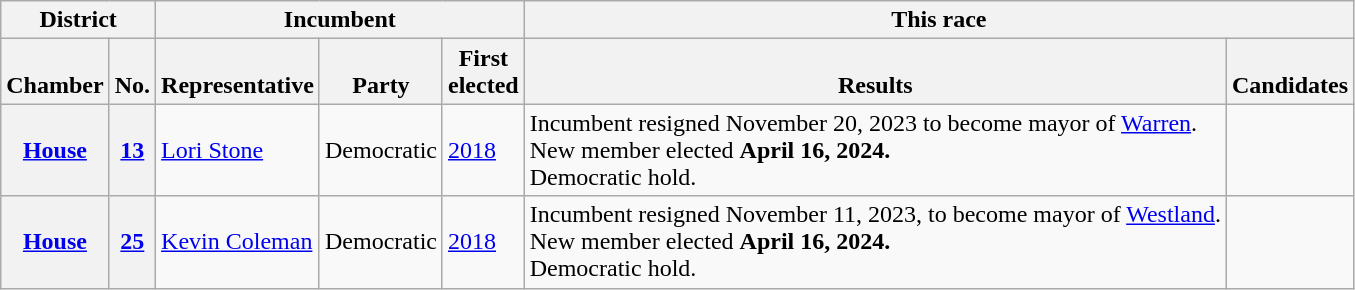<table class="wikitable sortable">
<tr valign=bottom>
<th colspan="2">District</th>
<th colspan="3">Incumbent</th>
<th colspan="2">This race</th>
</tr>
<tr valign=bottom>
<th>Chamber</th>
<th>No.</th>
<th>Representative</th>
<th>Party</th>
<th>First<br>elected</th>
<th>Results</th>
<th>Candidates</th>
</tr>
<tr>
<th><a href='#'>House</a></th>
<th><a href='#'>13</a></th>
<td><a href='#'>Lori Stone</a></td>
<td>Democratic</td>
<td><a href='#'>2018</a></td>
<td>Incumbent resigned November 20, 2023 to become mayor of <a href='#'>Warren</a>.<br>New member elected <strong>April 16, 2024.</strong> <br>Democratic hold.</td>
<td nowrap></td>
</tr>
<tr>
<th><a href='#'>House</a></th>
<th><a href='#'>25</a></th>
<td><a href='#'>Kevin Coleman</a></td>
<td>Democratic</td>
<td><a href='#'>2018</a></td>
<td>Incumbent resigned November 11, 2023,  to become mayor of <a href='#'>Westland</a>.<br>New member elected <strong>April 16, 2024.</strong> <br>Democratic hold.</td>
<td nowrap></td>
</tr>
</table>
